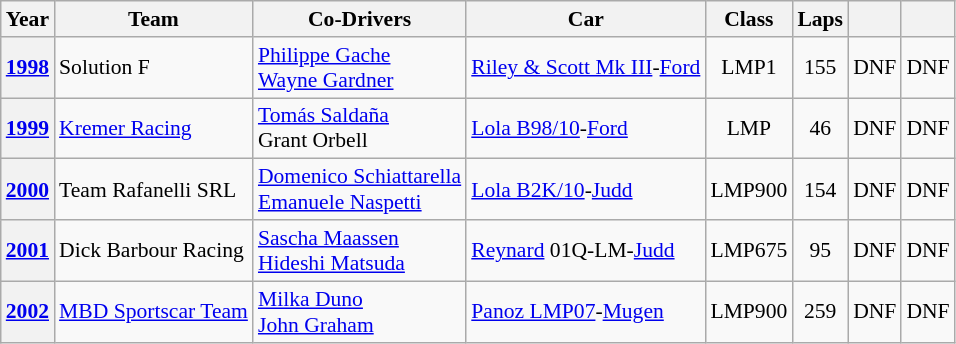<table class="wikitable" style="text-align:center; font-size:90%">
<tr>
<th>Year</th>
<th>Team</th>
<th>Co-Drivers</th>
<th>Car</th>
<th>Class</th>
<th>Laps</th>
<th></th>
<th></th>
</tr>
<tr>
<th><a href='#'>1998</a></th>
<td align="left"> Solution F</td>
<td align="left"> <a href='#'>Philippe Gache</a><br> <a href='#'>Wayne Gardner</a></td>
<td align="left"><a href='#'>Riley & Scott Mk III</a>-<a href='#'>Ford</a></td>
<td>LMP1</td>
<td>155</td>
<td>DNF</td>
<td>DNF</td>
</tr>
<tr>
<th><a href='#'>1999</a></th>
<td align="left"> <a href='#'>Kremer Racing</a></td>
<td align="left"> <a href='#'>Tomás Saldaña</a><br> Grant Orbell</td>
<td align="left"><a href='#'>Lola B98/10</a>-<a href='#'>Ford</a></td>
<td>LMP</td>
<td>46</td>
<td>DNF</td>
<td>DNF</td>
</tr>
<tr>
<th><a href='#'>2000</a></th>
<td align="left"> Team Rafanelli SRL</td>
<td align="left"> <a href='#'>Domenico Schiattarella</a><br> <a href='#'>Emanuele Naspetti</a></td>
<td align="left"><a href='#'>Lola B2K/10</a>-<a href='#'>Judd</a></td>
<td>LMP900</td>
<td>154</td>
<td>DNF</td>
<td>DNF</td>
</tr>
<tr>
<th><a href='#'>2001</a></th>
<td align="left"> Dick Barbour Racing</td>
<td align="left"> <a href='#'>Sascha Maassen</a><br> <a href='#'>Hideshi Matsuda</a></td>
<td align="left"><a href='#'>Reynard</a> 01Q-LM-<a href='#'>Judd</a></td>
<td>LMP675</td>
<td>95</td>
<td>DNF</td>
<td>DNF</td>
</tr>
<tr>
<th><a href='#'>2002</a></th>
<td align="left"> <a href='#'>MBD Sportscar Team</a></td>
<td align="left"> <a href='#'>Milka Duno</a><br> <a href='#'>John Graham</a></td>
<td align="left"><a href='#'>Panoz LMP07</a>-<a href='#'>Mugen</a></td>
<td>LMP900</td>
<td>259</td>
<td>DNF</td>
<td>DNF</td>
</tr>
</table>
